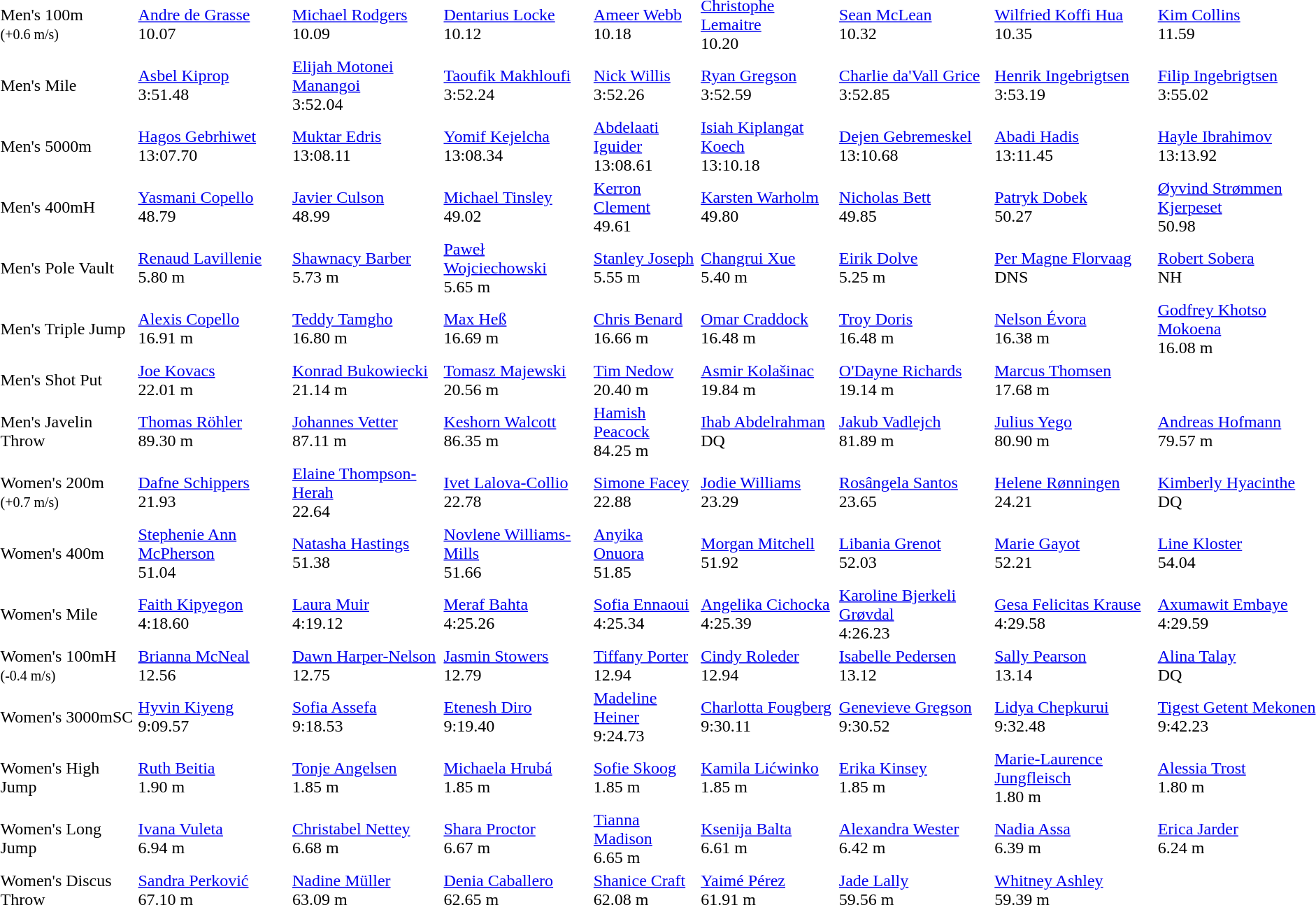<table>
<tr>
<td>Men's 100m<br><small>(+0.6 m/s)</small></td>
<td><a href='#'>Andre de Grasse</a><br>  10.07</td>
<td><a href='#'>Michael Rodgers</a><br>  10.09</td>
<td><a href='#'>Dentarius Locke</a><br>  10.12</td>
<td><a href='#'>Ameer Webb</a><br>  10.18</td>
<td><a href='#'>Christophe Lemaitre</a><br>  10.20</td>
<td><a href='#'>Sean McLean</a><br>  10.32</td>
<td><a href='#'>Wilfried Koffi Hua</a><br>  10.35</td>
<td><a href='#'>Kim Collins</a><br>  11.59</td>
</tr>
<tr>
<td>Men's Mile</td>
<td><a href='#'>Asbel Kiprop</a><br>  3:51.48</td>
<td><a href='#'>Elijah Motonei Manangoi</a><br>  3:52.04</td>
<td><a href='#'>Taoufik Makhloufi</a><br>  3:52.24</td>
<td><a href='#'>Nick Willis</a><br>  3:52.26</td>
<td><a href='#'>Ryan Gregson</a><br>  3:52.59</td>
<td><a href='#'>Charlie da'Vall Grice</a><br>  3:52.85</td>
<td><a href='#'>Henrik Ingebrigtsen</a><br>  3:53.19</td>
<td><a href='#'>Filip Ingebrigtsen</a><br>  3:55.02</td>
</tr>
<tr>
<td>Men's 5000m</td>
<td><a href='#'>Hagos Gebrhiwet</a><br>  13:07.70</td>
<td><a href='#'>Muktar Edris</a><br>  13:08.11</td>
<td><a href='#'>Yomif Kejelcha</a><br>  13:08.34</td>
<td><a href='#'>Abdelaati Iguider</a><br>  13:08.61</td>
<td><a href='#'>Isiah Kiplangat Koech</a><br>  13:10.18</td>
<td><a href='#'>Dejen Gebremeskel</a><br>  13:10.68</td>
<td><a href='#'>Abadi Hadis</a><br>  13:11.45</td>
<td><a href='#'>Hayle Ibrahimov</a><br>  13:13.92</td>
</tr>
<tr>
<td>Men's 400mH</td>
<td><a href='#'>Yasmani Copello</a><br>  48.79</td>
<td><a href='#'>Javier Culson</a><br>  48.99</td>
<td><a href='#'>Michael Tinsley</a><br>  49.02</td>
<td><a href='#'>Kerron Clement</a><br>  49.61</td>
<td><a href='#'>Karsten Warholm</a><br>  49.80</td>
<td><a href='#'>Nicholas Bett</a><br>  49.85</td>
<td><a href='#'>Patryk Dobek</a><br>  50.27</td>
<td><a href='#'>Øyvind Strømmen Kjerpeset</a><br>  50.98</td>
</tr>
<tr>
<td>Men's Pole Vault</td>
<td><a href='#'>Renaud Lavillenie</a><br>  5.80 m</td>
<td><a href='#'>Shawnacy Barber</a><br>  5.73 m</td>
<td><a href='#'>Paweł Wojciechowski</a><br>  5.65 m</td>
<td><a href='#'>Stanley Joseph</a><br>  5.55 m</td>
<td><a href='#'>Changrui Xue</a><br>  5.40 m</td>
<td><a href='#'>Eirik Dolve</a><br>  5.25 m</td>
<td><a href='#'>Per Magne Florvaag</a><br>  DNS</td>
<td><a href='#'>Robert Sobera</a><br>  NH</td>
</tr>
<tr>
<td>Men's Triple Jump</td>
<td><a href='#'>Alexis Copello</a><br>  16.91 m</td>
<td><a href='#'>Teddy Tamgho</a><br>  16.80 m</td>
<td><a href='#'>Max Heß</a><br>  16.69 m</td>
<td><a href='#'>Chris Benard</a><br>  16.66 m</td>
<td><a href='#'>Omar Craddock</a><br>  16.48 m</td>
<td><a href='#'>Troy Doris</a><br>  16.48 m</td>
<td><a href='#'>Nelson Évora</a><br>  16.38 m</td>
<td><a href='#'>Godfrey Khotso Mokoena</a><br>  16.08 m</td>
</tr>
<tr>
<td>Men's Shot Put</td>
<td><a href='#'>Joe Kovacs</a><br>  22.01 m</td>
<td><a href='#'>Konrad Bukowiecki</a><br>  21.14 m</td>
<td><a href='#'>Tomasz Majewski</a><br>  20.56 m</td>
<td><a href='#'>Tim Nedow</a><br>  20.40 m</td>
<td><a href='#'>Asmir Kolašinac</a><br>  19.84 m</td>
<td><a href='#'>O'Dayne Richards</a><br>  19.14 m</td>
<td><a href='#'>Marcus Thomsen</a><br>  17.68 m</td>
</tr>
<tr>
<td>Men's Javelin Throw</td>
<td><a href='#'>Thomas Röhler</a><br>  89.30 m</td>
<td><a href='#'>Johannes Vetter</a><br>  87.11 m</td>
<td><a href='#'>Keshorn Walcott</a><br>  86.35 m</td>
<td><a href='#'>Hamish Peacock</a><br>  84.25 m</td>
<td><a href='#'>Ihab Abdelrahman</a><br>  DQ</td>
<td><a href='#'>Jakub Vadlejch</a><br>  81.89 m</td>
<td><a href='#'>Julius Yego</a><br>  80.90 m</td>
<td><a href='#'>Andreas Hofmann</a><br>  79.57 m</td>
</tr>
<tr>
<td>Women's 200m<br><small>(+0.7 m/s)</small></td>
<td><a href='#'>Dafne Schippers</a><br>  21.93</td>
<td><a href='#'>Elaine Thompson-Herah</a><br>  22.64</td>
<td><a href='#'>Ivet Lalova-Collio</a><br>  22.78</td>
<td><a href='#'>Simone Facey</a><br>  22.88</td>
<td><a href='#'>Jodie Williams</a><br>  23.29</td>
<td><a href='#'>Rosângela Santos</a><br>  23.65</td>
<td><a href='#'>Helene Rønningen</a><br>  24.21</td>
<td><a href='#'>Kimberly Hyacinthe</a><br>  DQ</td>
</tr>
<tr>
<td>Women's 400m</td>
<td><a href='#'>Stephenie Ann McPherson</a><br>  51.04</td>
<td><a href='#'>Natasha Hastings</a><br>  51.38</td>
<td><a href='#'>Novlene Williams-Mills</a><br>  51.66</td>
<td><a href='#'>Anyika Onuora</a><br>  51.85</td>
<td><a href='#'>Morgan Mitchell</a><br>  51.92</td>
<td><a href='#'>Libania Grenot</a><br>  52.03</td>
<td><a href='#'>Marie Gayot</a><br>  52.21</td>
<td><a href='#'>Line Kloster</a><br>  54.04</td>
</tr>
<tr>
<td>Women's Mile</td>
<td><a href='#'>Faith Kipyegon</a><br>  4:18.60</td>
<td><a href='#'>Laura Muir</a><br>  4:19.12</td>
<td><a href='#'>Meraf Bahta</a><br>  4:25.26</td>
<td><a href='#'>Sofia Ennaoui</a><br>  4:25.34</td>
<td><a href='#'>Angelika Cichocka</a><br>  4:25.39</td>
<td><a href='#'>Karoline Bjerkeli Grøvdal</a><br>  4:26.23</td>
<td><a href='#'>Gesa Felicitas Krause</a><br>  4:29.58</td>
<td><a href='#'>Axumawit Embaye</a><br>  4:29.59</td>
</tr>
<tr>
<td>Women's 100mH<br><small>(-0.4 m/s)</small></td>
<td><a href='#'>Brianna McNeal</a><br>  12.56</td>
<td><a href='#'>Dawn Harper-Nelson</a><br>  12.75</td>
<td><a href='#'>Jasmin Stowers</a><br>  12.79</td>
<td><a href='#'>Tiffany Porter</a><br>  12.94</td>
<td><a href='#'>Cindy Roleder</a><br>  12.94</td>
<td><a href='#'>Isabelle Pedersen</a><br>  13.12</td>
<td><a href='#'>Sally Pearson</a><br>  13.14</td>
<td><a href='#'>Alina Talay</a><br>  DQ</td>
</tr>
<tr>
<td>Women's 3000mSC</td>
<td><a href='#'>Hyvin Kiyeng</a><br>  9:09.57</td>
<td><a href='#'>Sofia Assefa</a><br>  9:18.53</td>
<td><a href='#'>Etenesh Diro</a><br>  9:19.40</td>
<td><a href='#'>Madeline Heiner</a><br>  9:24.73</td>
<td><a href='#'>Charlotta Fougberg</a><br>  9:30.11</td>
<td><a href='#'>Genevieve Gregson</a><br>  9:30.52</td>
<td><a href='#'>Lidya Chepkurui</a><br>  9:32.48</td>
<td><a href='#'>Tigest Getent Mekonen</a><br>  9:42.23</td>
</tr>
<tr>
<td>Women's High Jump</td>
<td><a href='#'>Ruth Beitia</a><br>  1.90 m</td>
<td><a href='#'>Tonje Angelsen</a><br>  1.85 m</td>
<td><a href='#'>Michaela Hrubá</a><br>  1.85 m</td>
<td><a href='#'>Sofie Skoog</a><br>  1.85 m</td>
<td><a href='#'>Kamila Lićwinko</a><br>  1.85 m</td>
<td><a href='#'>Erika Kinsey</a><br>  1.85 m</td>
<td><a href='#'>Marie-Laurence Jungfleisch</a><br>  1.80 m</td>
<td><a href='#'>Alessia Trost</a><br>  1.80 m</td>
</tr>
<tr>
<td>Women's Long Jump</td>
<td><a href='#'>Ivana Vuleta</a><br>  6.94 m</td>
<td><a href='#'>Christabel Nettey</a><br>  6.68 m</td>
<td><a href='#'>Shara Proctor</a><br>  6.67 m</td>
<td><a href='#'>Tianna Madison</a><br>  6.65 m</td>
<td><a href='#'>Ksenija Balta</a><br>  6.61 m</td>
<td><a href='#'>Alexandra Wester</a><br>  6.42 m</td>
<td><a href='#'>Nadia Assa</a><br>  6.39 m</td>
<td><a href='#'>Erica Jarder</a><br>  6.24 m</td>
</tr>
<tr>
<td>Women's Discus Throw</td>
<td><a href='#'>Sandra Perković</a><br>  67.10 m</td>
<td><a href='#'>Nadine Müller</a><br>  63.09 m</td>
<td><a href='#'>Denia Caballero</a><br>  62.65 m</td>
<td><a href='#'>Shanice Craft</a><br>  62.08 m</td>
<td><a href='#'>Yaimé Pérez</a><br>  61.91 m</td>
<td><a href='#'>Jade Lally</a><br>  59.56 m</td>
<td><a href='#'>Whitney Ashley</a><br>  59.39 m</td>
</tr>
</table>
